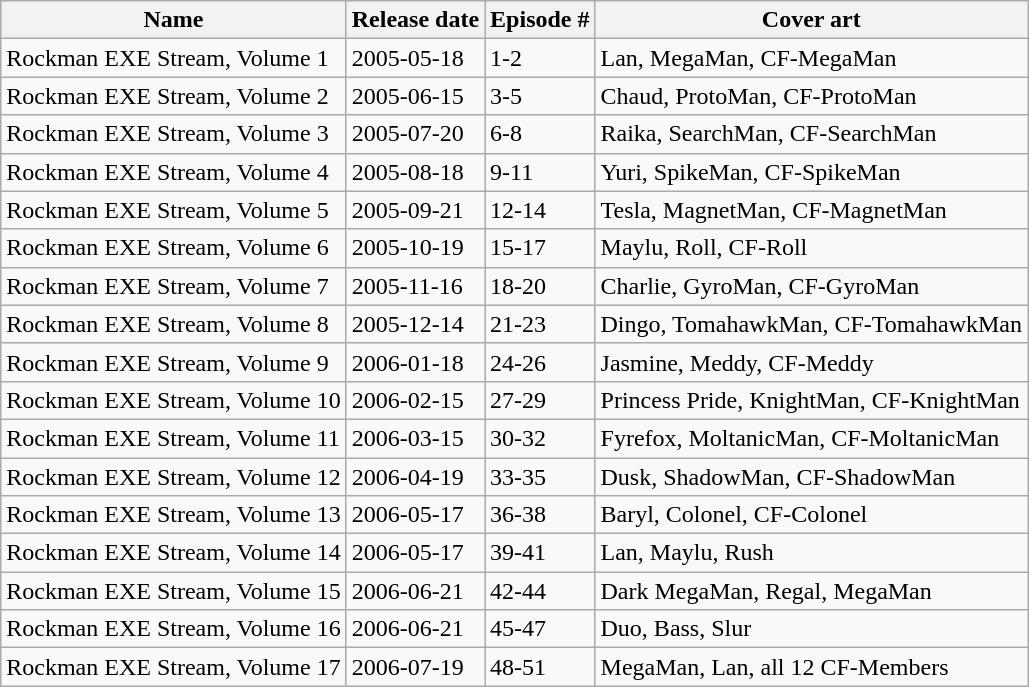<table class="wikitable">
<tr>
<th>Name</th>
<th>Release date</th>
<th>Episode #</th>
<th>Cover art</th>
</tr>
<tr>
<td>Rockman EXE Stream, Volume 1</td>
<td>2005-05-18</td>
<td>1-2</td>
<td>Lan, MegaMan, CF-MegaMan</td>
</tr>
<tr>
<td>Rockman EXE Stream, Volume 2</td>
<td>2005-06-15</td>
<td>3-5</td>
<td>Chaud, ProtoMan, CF-ProtoMan</td>
</tr>
<tr>
<td>Rockman EXE Stream, Volume 3</td>
<td>2005-07-20</td>
<td>6-8</td>
<td>Raika, SearchMan, CF-SearchMan</td>
</tr>
<tr>
<td>Rockman EXE Stream, Volume 4</td>
<td>2005-08-18</td>
<td>9-11</td>
<td>Yuri, SpikeMan, CF-SpikeMan</td>
</tr>
<tr>
<td>Rockman EXE Stream, Volume 5</td>
<td>2005-09-21</td>
<td>12-14</td>
<td>Tesla, MagnetMan, CF-MagnetMan</td>
</tr>
<tr>
<td>Rockman EXE Stream, Volume 6</td>
<td>2005-10-19</td>
<td>15-17</td>
<td>Maylu, Roll, CF-Roll</td>
</tr>
<tr>
<td>Rockman EXE Stream, Volume 7</td>
<td>2005-11-16</td>
<td>18-20</td>
<td>Charlie, GyroMan, CF-GyroMan</td>
</tr>
<tr>
<td>Rockman EXE Stream, Volume 8</td>
<td>2005-12-14</td>
<td>21-23</td>
<td>Dingo, TomahawkMan, CF-TomahawkMan</td>
</tr>
<tr>
<td>Rockman EXE Stream, Volume 9</td>
<td>2006-01-18</td>
<td>24-26</td>
<td>Jasmine, Meddy, CF-Meddy</td>
</tr>
<tr>
<td>Rockman EXE Stream, Volume 10</td>
<td>2006-02-15</td>
<td>27-29</td>
<td>Princess Pride, KnightMan, CF-KnightMan</td>
</tr>
<tr>
<td>Rockman EXE Stream, Volume 11</td>
<td>2006-03-15</td>
<td>30-32</td>
<td>Fyrefox, MoltanicMan, CF-MoltanicMan</td>
</tr>
<tr>
<td>Rockman EXE Stream, Volume 12</td>
<td>2006-04-19</td>
<td>33-35</td>
<td>Dusk, ShadowMan, CF-ShadowMan</td>
</tr>
<tr>
<td>Rockman EXE Stream, Volume 13</td>
<td>2006-05-17</td>
<td>36-38</td>
<td>Baryl, Colonel, CF-Colonel</td>
</tr>
<tr>
<td>Rockman EXE Stream, Volume 14</td>
<td>2006-05-17</td>
<td>39-41</td>
<td>Lan, Maylu, Rush</td>
</tr>
<tr>
<td>Rockman EXE Stream, Volume 15</td>
<td>2006-06-21</td>
<td>42-44</td>
<td>Dark MegaMan, Regal, MegaMan</td>
</tr>
<tr>
<td>Rockman EXE Stream, Volume 16</td>
<td>2006-06-21</td>
<td>45-47</td>
<td>Duo, Bass, Slur</td>
</tr>
<tr>
<td>Rockman EXE Stream, Volume 17</td>
<td>2006-07-19</td>
<td>48-51</td>
<td>MegaMan, Lan, all 12 CF-Members</td>
</tr>
</table>
